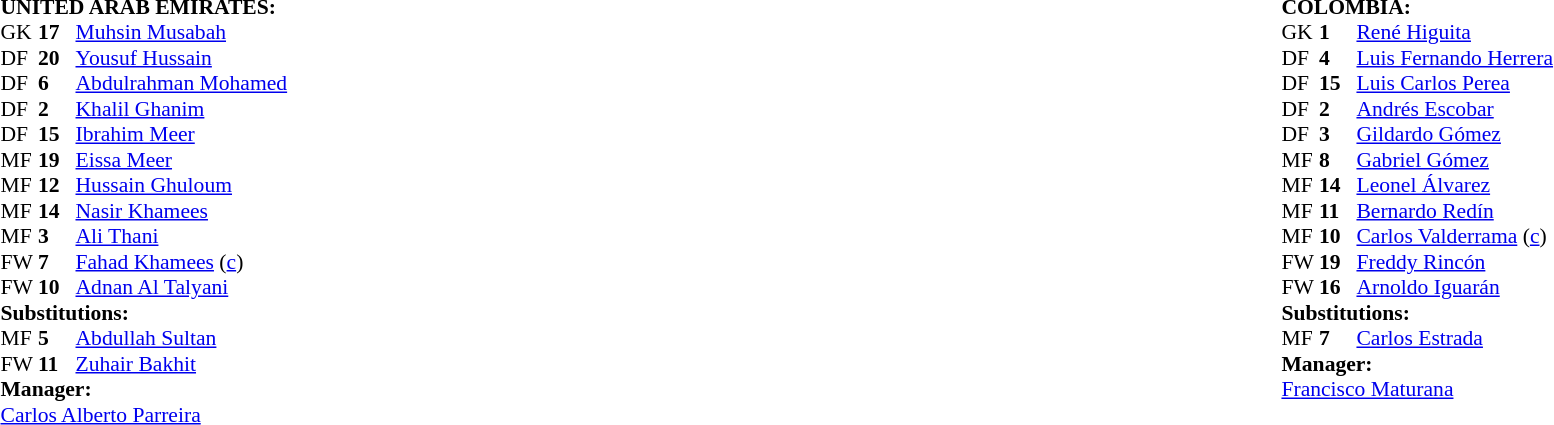<table width="100%">
<tr>
<td valign="top" width="50%"><br><table style="font-size: 90%" cellspacing="0" cellpadding="0">
<tr>
<td colspan="4"><br><strong>UNITED ARAB EMIRATES:</strong></td>
</tr>
<tr>
<th width="25"></th>
<th width="25"></th>
</tr>
<tr>
<td>GK</td>
<td><strong>17</strong></td>
<td><a href='#'>Muhsin Musabah</a></td>
</tr>
<tr>
<td>DF</td>
<td><strong>20</strong></td>
<td><a href='#'>Yousuf Hussain</a></td>
<td></td>
</tr>
<tr>
<td>DF</td>
<td><strong>6</strong></td>
<td><a href='#'>Abdulrahman Mohamed</a></td>
</tr>
<tr>
<td>DF</td>
<td><strong>2</strong></td>
<td><a href='#'>Khalil Ghanim</a></td>
</tr>
<tr>
<td>DF</td>
<td><strong>15</strong></td>
<td><a href='#'>Ibrahim Meer</a></td>
<td></td>
</tr>
<tr>
<td>MF</td>
<td><strong>19</strong></td>
<td><a href='#'>Eissa Meer</a></td>
<td></td>
<td></td>
</tr>
<tr>
<td>MF</td>
<td><strong>12</strong></td>
<td><a href='#'>Hussain Ghuloum</a></td>
</tr>
<tr>
<td>MF</td>
<td><strong>14</strong></td>
<td><a href='#'>Nasir Khamees</a></td>
</tr>
<tr>
<td>MF</td>
<td><strong>3</strong></td>
<td><a href='#'>Ali Thani</a></td>
</tr>
<tr>
<td>FW</td>
<td><strong>7</strong></td>
<td><a href='#'>Fahad Khamees</a> (<a href='#'>c</a>)</td>
<td></td>
<td></td>
</tr>
<tr>
<td>FW</td>
<td><strong>10</strong></td>
<td><a href='#'>Adnan Al Talyani</a></td>
</tr>
<tr>
<td colspan=3><strong>Substitutions:</strong></td>
</tr>
<tr>
<td>MF</td>
<td><strong>5</strong></td>
<td><a href='#'>Abdullah Sultan</a></td>
<td></td>
<td></td>
</tr>
<tr>
<td>FW</td>
<td><strong>11</strong></td>
<td><a href='#'>Zuhair Bakhit</a></td>
<td></td>
<td></td>
</tr>
<tr>
<td colspan=3><strong>Manager:</strong></td>
</tr>
<tr>
<td colspan="4"> <a href='#'>Carlos Alberto Parreira</a></td>
</tr>
</table>
</td>
<td valign="top" width="50%"><br><table style="font-size: 90%" cellspacing="0" cellpadding="0" align=center>
<tr>
<td colspan="4"><br><strong>COLOMBIA:</strong></td>
</tr>
<tr>
<th width="25"></th>
<th width="25"></th>
</tr>
<tr>
<td>GK</td>
<td><strong>1</strong></td>
<td><a href='#'>René Higuita</a></td>
</tr>
<tr>
<td>DF</td>
<td><strong>4</strong></td>
<td><a href='#'>Luis Fernando Herrera</a></td>
</tr>
<tr>
<td>DF</td>
<td><strong>15</strong></td>
<td><a href='#'>Luis Carlos Perea</a></td>
</tr>
<tr>
<td>DF</td>
<td><strong>2</strong></td>
<td><a href='#'>Andrés Escobar</a></td>
</tr>
<tr>
<td>DF</td>
<td><strong>3</strong></td>
<td><a href='#'>Gildardo Gómez</a></td>
</tr>
<tr>
<td>MF</td>
<td><strong>8</strong></td>
<td><a href='#'>Gabriel Gómez</a></td>
</tr>
<tr>
<td>MF</td>
<td><strong>14</strong></td>
<td><a href='#'>Leonel Álvarez</a></td>
</tr>
<tr>
<td>MF</td>
<td><strong>11</strong></td>
<td><a href='#'>Bernardo Redín</a></td>
</tr>
<tr>
<td>MF</td>
<td><strong>10</strong></td>
<td><a href='#'>Carlos Valderrama</a> (<a href='#'>c</a>)</td>
</tr>
<tr>
<td>FW</td>
<td><strong>19</strong></td>
<td><a href='#'>Freddy Rincón</a></td>
</tr>
<tr>
<td>FW</td>
<td><strong>16</strong></td>
<td><a href='#'>Arnoldo Iguarán</a></td>
<td></td>
<td></td>
</tr>
<tr>
<td colspan=3><strong>Substitutions:</strong></td>
</tr>
<tr>
<td>MF</td>
<td><strong>7</strong></td>
<td><a href='#'>Carlos Estrada</a></td>
<td></td>
<td></td>
</tr>
<tr>
<td colspan=3><strong>Manager:</strong></td>
</tr>
<tr>
<td colspan="4"> <a href='#'>Francisco Maturana</a></td>
</tr>
</table>
</td>
</tr>
</table>
